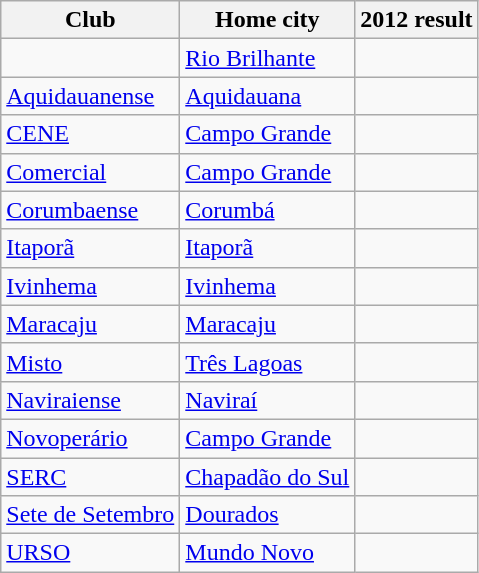<table class="wikitable sortable">
<tr>
<th>Club</th>
<th>Home city</th>
<th>2012 result</th>
</tr>
<tr>
<td></td>
<td><a href='#'>Rio Brilhante</a></td>
<td></td>
</tr>
<tr>
<td><a href='#'>Aquidauanense</a></td>
<td><a href='#'>Aquidauana</a></td>
<td></td>
</tr>
<tr>
<td><a href='#'>CENE</a></td>
<td><a href='#'>Campo Grande</a></td>
<td></td>
</tr>
<tr>
<td><a href='#'>Comercial</a></td>
<td><a href='#'>Campo Grande</a></td>
<td></td>
</tr>
<tr>
<td><a href='#'>Corumbaense</a></td>
<td><a href='#'>Corumbá</a></td>
<td></td>
</tr>
<tr>
<td><a href='#'>Itaporã</a></td>
<td><a href='#'>Itaporã</a></td>
<td></td>
</tr>
<tr>
<td><a href='#'>Ivinhema</a></td>
<td><a href='#'>Ivinhema</a></td>
<td></td>
</tr>
<tr>
<td><a href='#'>Maracaju</a></td>
<td><a href='#'>Maracaju</a></td>
<td></td>
</tr>
<tr>
<td><a href='#'>Misto</a></td>
<td><a href='#'>Três Lagoas</a></td>
<td></td>
</tr>
<tr>
<td><a href='#'>Naviraiense</a></td>
<td><a href='#'>Naviraí</a></td>
<td></td>
</tr>
<tr>
<td><a href='#'>Novoperário</a></td>
<td><a href='#'>Campo Grande</a></td>
<td></td>
</tr>
<tr>
<td><a href='#'>SERC</a></td>
<td><a href='#'>Chapadão do Sul</a></td>
<td></td>
</tr>
<tr>
<td><a href='#'>Sete de Setembro</a></td>
<td><a href='#'>Dourados</a></td>
<td></td>
</tr>
<tr>
<td><a href='#'>URSO</a></td>
<td><a href='#'>Mundo Novo</a></td>
<td></td>
</tr>
</table>
